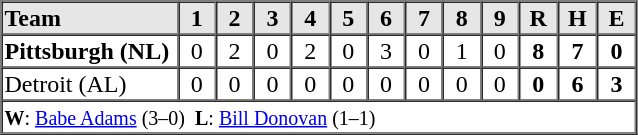<table border=1 cellspacing=0 width=425 style="margin-left:3em;">
<tr style="text-align:center; background-color:#e6e6e6;">
<th align=left width=125>Team</th>
<th width=25>1</th>
<th width=25>2</th>
<th width=25>3</th>
<th width=25>4</th>
<th width=25>5</th>
<th width=25>6</th>
<th width=25>7</th>
<th width=25>8</th>
<th width=25>9</th>
<th width=25>R</th>
<th width=25>H</th>
<th width=25>E</th>
</tr>
<tr style="text-align:center;">
<td align=left><strong>Pittsburgh (NL)</strong></td>
<td>0</td>
<td>2</td>
<td>0</td>
<td>2</td>
<td>0</td>
<td>3</td>
<td>0</td>
<td>1</td>
<td>0</td>
<td><strong>8</strong></td>
<td><strong>7</strong></td>
<td><strong>0</strong></td>
</tr>
<tr style="text-align:center;">
<td align=left>Detroit (AL)</td>
<td>0</td>
<td>0</td>
<td>0</td>
<td>0</td>
<td>0</td>
<td>0</td>
<td>0</td>
<td>0</td>
<td>0</td>
<td><strong>0</strong></td>
<td><strong>6</strong></td>
<td><strong>3</strong></td>
</tr>
<tr style="text-align:left;">
<td colspan=13><small><strong>W</strong>: <a href='#'>Babe Adams</a> (3–0)  <strong>L</strong>: <a href='#'>Bill Donovan</a> (1–1)</small></td>
</tr>
</table>
